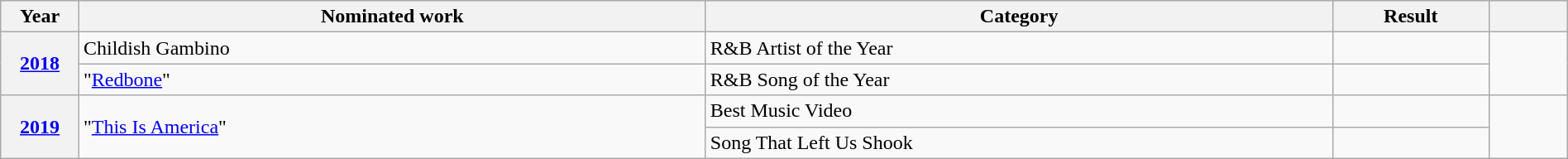<table class="wikitable plainrowheaders" style="width:100%;">
<tr>
<th scope="col" style="width:5%;">Year</th>
<th scope="col" style="width:40%;">Nominated work</th>
<th scope="col" style="width:40%;">Category</th>
<th scope="col" style="width:10%;">Result</th>
<th scope="col" style="width:5%;"></th>
</tr>
<tr>
<th scope="row" style="text-align:center;" rowspan="2"><a href='#'>2018</a></th>
<td>Childish Gambino</td>
<td>R&B Artist of the Year</td>
<td></td>
<td style="text-align:center;" rowspan="2"></td>
</tr>
<tr>
<td>"<a href='#'>Redbone</a>"</td>
<td>R&B Song of the Year</td>
<td></td>
</tr>
<tr>
<th scope="row" style="text-align:center;" rowspan="2"><a href='#'>2019</a></th>
<td rowspan="2">"<a href='#'>This Is America</a>"</td>
<td>Best Music Video</td>
<td></td>
<td style="text-align:center;" rowspan="2"></td>
</tr>
<tr>
<td>Song That Left Us Shook</td>
<td></td>
</tr>
</table>
